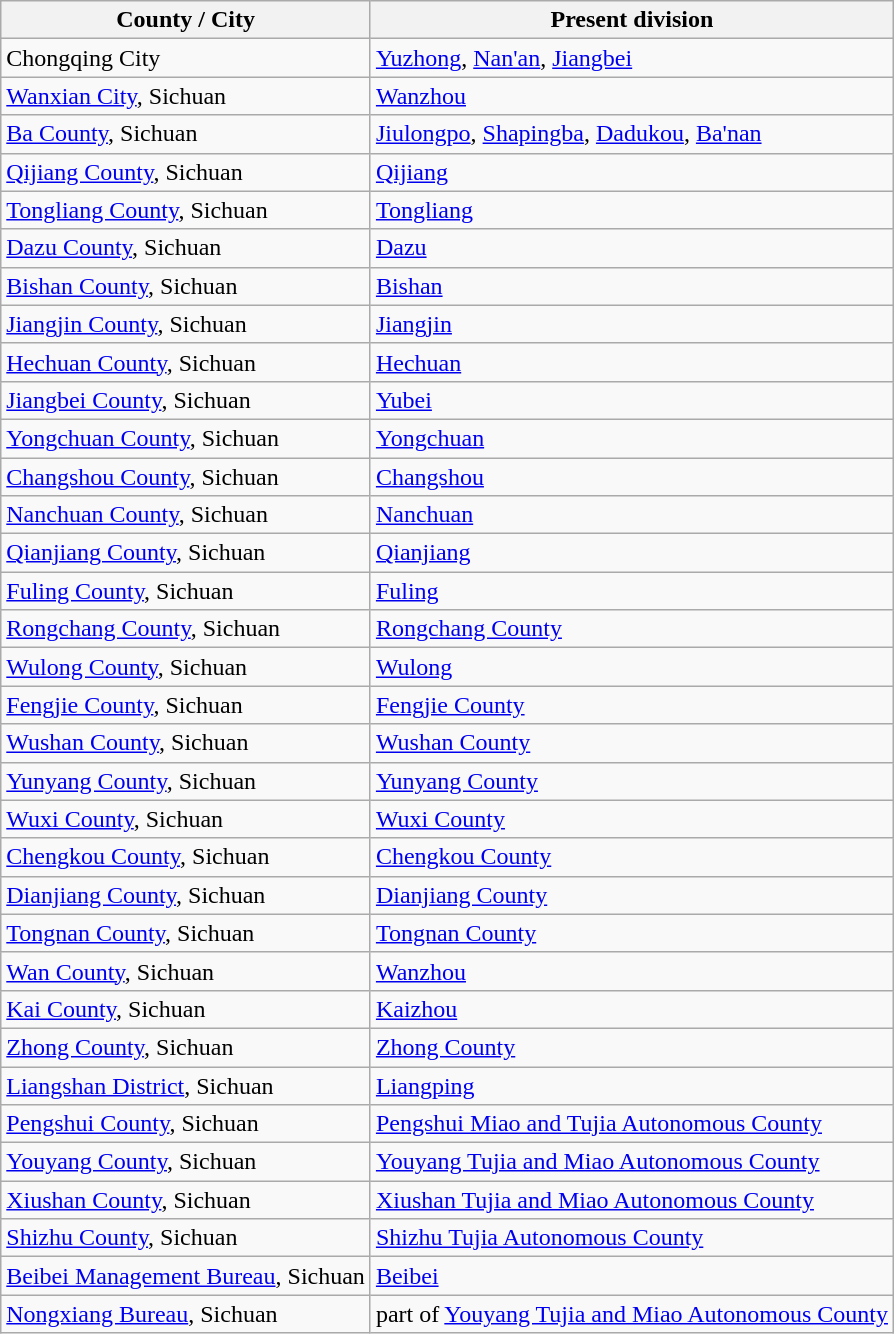<table class="wikitable">
<tr>
<th>County / City</th>
<th>Present division</th>
</tr>
<tr>
<td>Chongqing City<br></td>
<td><a href='#'>Yuzhong</a>, <a href='#'>Nan'an</a>, <a href='#'>Jiangbei</a></td>
</tr>
<tr>
<td><a href='#'>Wanxian City</a>, Sichuan<br></td>
<td><a href='#'>Wanzhou</a></td>
</tr>
<tr>
<td><a href='#'>Ba County</a>, Sichuan<br></td>
<td><a href='#'>Jiulongpo</a>, <a href='#'>Shapingba</a>, <a href='#'>Dadukou</a>, <a href='#'>Ba'nan</a></td>
</tr>
<tr>
<td><a href='#'>Qijiang County</a>, Sichuan<br></td>
<td><a href='#'>Qijiang</a></td>
</tr>
<tr>
<td><a href='#'>Tongliang County</a>, Sichuan<br></td>
<td><a href='#'>Tongliang</a></td>
</tr>
<tr>
<td><a href='#'>Dazu County</a>, Sichuan<br></td>
<td><a href='#'>Dazu</a></td>
</tr>
<tr>
<td><a href='#'>Bishan County</a>, Sichuan<br></td>
<td><a href='#'>Bishan</a></td>
</tr>
<tr>
<td><a href='#'>Jiangjin County</a>, Sichuan<br></td>
<td><a href='#'>Jiangjin</a></td>
</tr>
<tr>
<td><a href='#'>Hechuan County</a>, Sichuan<br></td>
<td><a href='#'>Hechuan</a></td>
</tr>
<tr>
<td><a href='#'>Jiangbei County</a>, Sichuan<br></td>
<td><a href='#'>Yubei</a></td>
</tr>
<tr>
<td><a href='#'>Yongchuan County</a>, Sichuan<br></td>
<td><a href='#'>Yongchuan</a></td>
</tr>
<tr>
<td><a href='#'>Changshou County</a>, Sichuan<br></td>
<td><a href='#'>Changshou</a></td>
</tr>
<tr>
<td><a href='#'>Nanchuan County</a>, Sichuan<br></td>
<td><a href='#'>Nanchuan</a></td>
</tr>
<tr>
<td><a href='#'>Qianjiang County</a>, Sichuan<br></td>
<td><a href='#'>Qianjiang</a></td>
</tr>
<tr>
<td><a href='#'>Fuling County</a>, Sichuan<br></td>
<td><a href='#'>Fuling</a></td>
</tr>
<tr>
<td><a href='#'>Rongchang County</a>, Sichuan<br></td>
<td><a href='#'>Rongchang County</a></td>
</tr>
<tr>
<td><a href='#'>Wulong County</a>, Sichuan<br></td>
<td><a href='#'>Wulong</a></td>
</tr>
<tr>
<td><a href='#'>Fengjie County</a>, Sichuan<br></td>
<td><a href='#'>Fengjie County</a></td>
</tr>
<tr>
<td><a href='#'>Wushan County</a>, Sichuan<br></td>
<td><a href='#'>Wushan County</a></td>
</tr>
<tr>
<td><a href='#'>Yunyang County</a>, Sichuan<br></td>
<td><a href='#'>Yunyang County</a></td>
</tr>
<tr>
<td><a href='#'>Wuxi County</a>, Sichuan<br></td>
<td><a href='#'>Wuxi County</a></td>
</tr>
<tr>
<td><a href='#'>Chengkou County</a>, Sichuan<br></td>
<td><a href='#'>Chengkou County</a></td>
</tr>
<tr>
<td><a href='#'>Dianjiang County</a>, Sichuan<br></td>
<td><a href='#'>Dianjiang County</a></td>
</tr>
<tr>
<td><a href='#'>Tongnan County</a>, Sichuan<br></td>
<td><a href='#'>Tongnan County</a></td>
</tr>
<tr>
<td><a href='#'>Wan County</a>, Sichuan<br></td>
<td><a href='#'>Wanzhou</a></td>
</tr>
<tr>
<td><a href='#'>Kai County</a>, Sichuan<br></td>
<td><a href='#'>Kaizhou</a></td>
</tr>
<tr>
<td><a href='#'>Zhong County</a>, Sichuan<br></td>
<td><a href='#'>Zhong County</a></td>
</tr>
<tr>
<td><a href='#'>Liangshan District</a>, Sichuan<br></td>
<td><a href='#'>Liangping</a></td>
</tr>
<tr>
<td><a href='#'>Pengshui County</a>, Sichuan<br></td>
<td><a href='#'>Pengshui Miao and Tujia Autonomous County</a></td>
</tr>
<tr>
<td><a href='#'>Youyang County</a>, Sichuan<br></td>
<td><a href='#'>Youyang Tujia and Miao Autonomous County</a></td>
</tr>
<tr>
<td><a href='#'>Xiushan County</a>, Sichuan<br></td>
<td><a href='#'>Xiushan Tujia and Miao Autonomous County</a></td>
</tr>
<tr>
<td><a href='#'>Shizhu County</a>, Sichuan<br></td>
<td><a href='#'>Shizhu Tujia Autonomous County</a></td>
</tr>
<tr>
<td><a href='#'>Beibei Management Bureau</a>, Sichuan<br></td>
<td><a href='#'>Beibei</a></td>
</tr>
<tr>
<td><a href='#'>Nongxiang Bureau</a>, Sichuan<br></td>
<td>part of <a href='#'>Youyang Tujia and Miao Autonomous County</a></td>
</tr>
</table>
